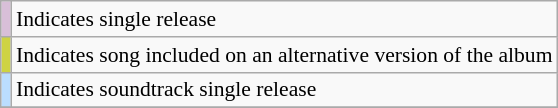<table class="wikitable sortable plainrowheaders" style="font-size:90%;">
<tr>
<td style="background-color:#D8BFD8"> </td>
<td>Indicates single release</td>
</tr>
<tr>
<td style="background-color:#ced343"> </td>
<td>Indicates song included on an alternative version of the album</td>
</tr>
<tr>
<td style="background:#bdf;"> </td>
<td>Indicates soundtrack single release</td>
</tr>
<tr>
</tr>
</table>
